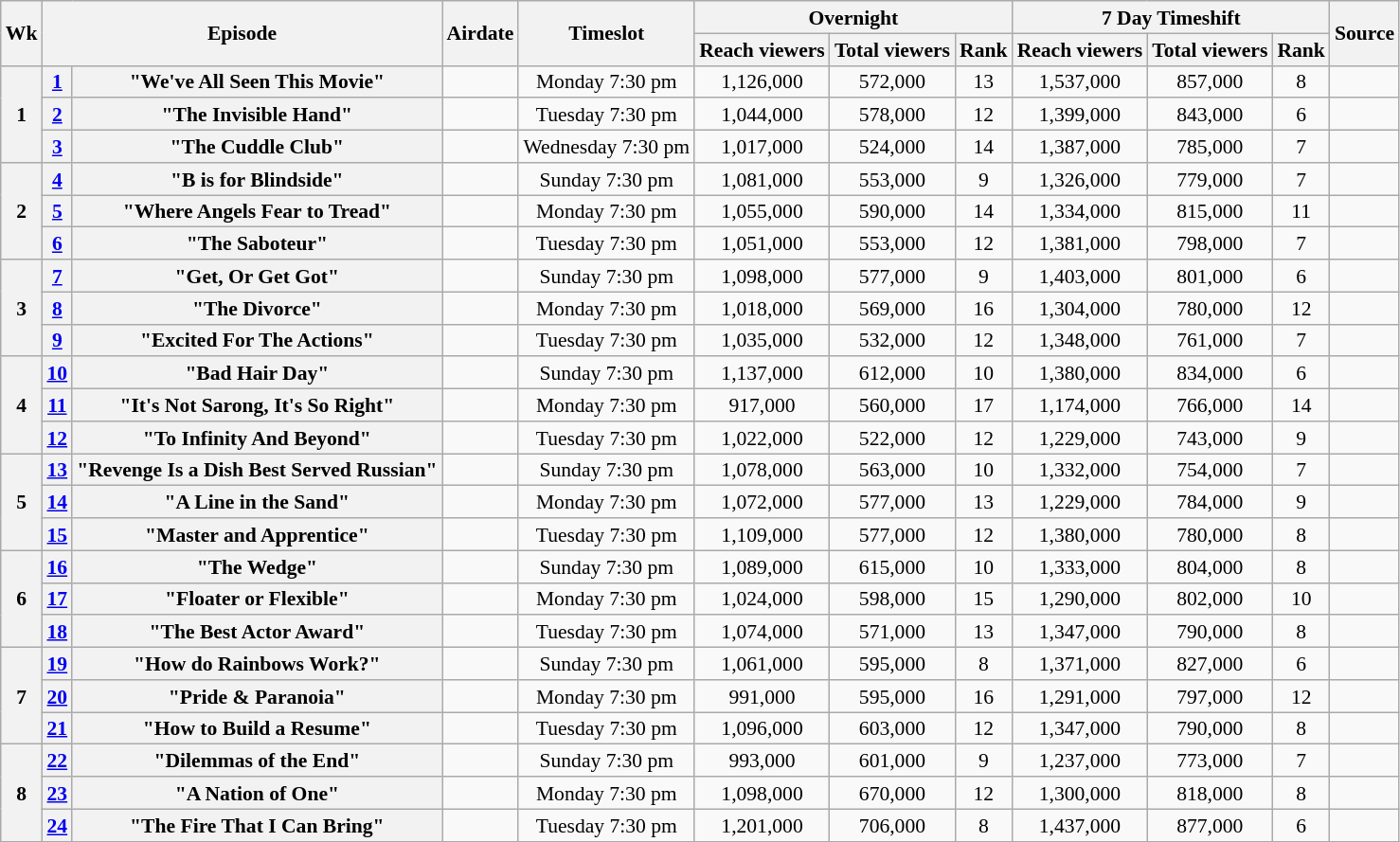<table class="wikitable nowrap" style="text-align:center; font-size:90%; line-height:16px;">
<tr>
<th rowspan=2>Wk</th>
<th colspan=2 rowspan=2>Episode</th>
<th rowspan=2 class="unsortable">Airdate</th>
<th rowspan=2 class="unsortable">Timeslot</th>
<th colspan=3>Overnight</th>
<th colspan=3>7 Day Timeshift</th>
<th rowspan=2>Source</th>
</tr>
<tr>
<th>Reach viewers</th>
<th>Total viewers</th>
<th>Rank</th>
<th>Reach viewers</th>
<th>Total viewers</th>
<th>Rank</th>
</tr>
<tr>
<th rowspan="3">1</th>
<th><a href='#'>1</a></th>
<th>"We've All Seen This Movie"</th>
<td style="text-align:left"></td>
<td>Monday 7:30 pm</td>
<td>1,126,000</td>
<td>572,000</td>
<td>13</td>
<td>1,537,000</td>
<td>857,000</td>
<td>8</td>
<td></td>
</tr>
<tr>
<th><a href='#'>2</a></th>
<th>"The Invisible Hand"</th>
<td style="text-align:left"></td>
<td>Tuesday 7:30 pm</td>
<td>1,044,000</td>
<td>578,000</td>
<td>12</td>
<td>1,399,000</td>
<td>843,000</td>
<td>6</td>
<td></td>
</tr>
<tr>
<th><a href='#'>3</a></th>
<th>"The Cuddle Club"</th>
<td style="text-align:left"></td>
<td>Wednesday 7:30 pm</td>
<td>1,017,000</td>
<td>524,000</td>
<td>14</td>
<td>1,387,000</td>
<td>785,000</td>
<td>7</td>
<td></td>
</tr>
<tr>
<th rowspan="3">2</th>
<th><a href='#'>4</a></th>
<th>"B is for Blindside"</th>
<td style="text-align:left"></td>
<td>Sunday 7:30 pm</td>
<td>1,081,000</td>
<td>553,000</td>
<td>9</td>
<td>1,326,000</td>
<td>779,000</td>
<td>7</td>
<td></td>
</tr>
<tr>
<th><a href='#'>5</a></th>
<th>"Where Angels Fear to Tread"</th>
<td style="text-align:left"></td>
<td>Monday 7:30 pm</td>
<td>1,055,000</td>
<td>590,000</td>
<td>14</td>
<td>1,334,000</td>
<td>815,000</td>
<td>11</td>
<td></td>
</tr>
<tr>
<th><a href='#'>6</a></th>
<th>"The Saboteur"</th>
<td style="text-align:left"></td>
<td>Tuesday 7:30 pm</td>
<td>1,051,000</td>
<td>553,000</td>
<td>12</td>
<td>1,381,000</td>
<td>798,000</td>
<td>7</td>
<td></td>
</tr>
<tr>
<th rowspan="3">3</th>
<th><a href='#'>7</a></th>
<th>"Get, Or Get Got"</th>
<td style="text-align:left"></td>
<td>Sunday 7:30 pm</td>
<td>1,098,000</td>
<td>577,000</td>
<td>9</td>
<td>1,403,000</td>
<td>801,000</td>
<td>6</td>
<td></td>
</tr>
<tr>
<th><a href='#'>8</a></th>
<th>"The Divorce"</th>
<td style="text-align:left"></td>
<td>Monday 7:30 pm</td>
<td>1,018,000</td>
<td>569,000</td>
<td>16</td>
<td>1,304,000</td>
<td>780,000</td>
<td>12</td>
<td></td>
</tr>
<tr>
<th><a href='#'>9</a></th>
<th>"Excited For The Actions"</th>
<td style="text-align:left"></td>
<td>Tuesday 7:30 pm</td>
<td>1,035,000</td>
<td>532,000</td>
<td>12</td>
<td>1,348,000</td>
<td>761,000</td>
<td>7</td>
<td></td>
</tr>
<tr>
<th rowspan="3">4</th>
<th><a href='#'>10</a></th>
<th>"Bad Hair Day"</th>
<td style="text-align:left"></td>
<td>Sunday 7:30 pm</td>
<td>1,137,000</td>
<td>612,000</td>
<td>10</td>
<td>1,380,000</td>
<td>834,000</td>
<td>6</td>
<td></td>
</tr>
<tr>
<th><a href='#'>11</a></th>
<th>"It's Not Sarong, It's So Right"</th>
<td style="text-align:left"></td>
<td>Monday 7:30 pm</td>
<td>917,000</td>
<td>560,000</td>
<td>17</td>
<td>1,174,000</td>
<td>766,000</td>
<td>14</td>
<td></td>
</tr>
<tr>
<th><a href='#'>12</a></th>
<th>"To Infinity And Beyond"</th>
<td style="text-align:left"></td>
<td>Tuesday 7:30 pm</td>
<td>1,022,000</td>
<td>522,000</td>
<td>12</td>
<td>1,229,000</td>
<td>743,000</td>
<td>9</td>
<td></td>
</tr>
<tr>
<th rowspan="3">5</th>
<th><a href='#'>13</a></th>
<th>"Revenge Is a Dish Best Served Russian"</th>
<td style="text-align:left"></td>
<td>Sunday 7:30 pm</td>
<td>1,078,000</td>
<td>563,000</td>
<td>10</td>
<td>1,332,000</td>
<td>754,000</td>
<td>7</td>
<td></td>
</tr>
<tr>
<th><a href='#'>14</a></th>
<th>"A Line in the Sand"</th>
<td style="text-align:left"></td>
<td>Monday 7:30 pm</td>
<td>1,072,000</td>
<td>577,000</td>
<td>13</td>
<td>1,229,000</td>
<td>784,000</td>
<td>9</td>
<td></td>
</tr>
<tr>
<th><a href='#'>15</a></th>
<th>"Master and Apprentice"</th>
<td style="text-align:left"></td>
<td>Tuesday 7:30 pm</td>
<td>1,109,000</td>
<td>577,000</td>
<td>12</td>
<td>1,380,000</td>
<td>780,000</td>
<td>8</td>
<td></td>
</tr>
<tr>
<th rowspan="3">6</th>
<th><a href='#'>16</a></th>
<th>"The Wedge"</th>
<td style="text-align:left"></td>
<td>Sunday 7:30 pm</td>
<td>1,089,000</td>
<td>615,000</td>
<td>10</td>
<td>1,333,000</td>
<td>804,000</td>
<td>8</td>
<td></td>
</tr>
<tr>
<th><a href='#'>17</a></th>
<th>"Floater or Flexible"</th>
<td style="text-align:left"></td>
<td>Monday 7:30 pm</td>
<td>1,024,000</td>
<td>598,000</td>
<td>15</td>
<td>1,290,000</td>
<td>802,000</td>
<td>10</td>
<td></td>
</tr>
<tr>
<th><a href='#'>18</a></th>
<th>"The Best Actor Award"</th>
<td style="text-align:left"></td>
<td>Tuesday 7:30 pm</td>
<td>1,074,000</td>
<td>571,000</td>
<td>13</td>
<td>1,347,000</td>
<td>790,000</td>
<td>8</td>
<td></td>
</tr>
<tr>
<th rowspan="3">7</th>
<th><a href='#'>19</a></th>
<th>"How do Rainbows Work?"</th>
<td style="text-align:left"></td>
<td>Sunday 7:30 pm</td>
<td>1,061,000</td>
<td>595,000</td>
<td>8</td>
<td>1,371,000</td>
<td>827,000</td>
<td>6</td>
<td></td>
</tr>
<tr>
<th><a href='#'>20</a></th>
<th>"Pride & Paranoia"</th>
<td style="text-align:left"></td>
<td>Monday 7:30 pm</td>
<td>991,000</td>
<td>595,000</td>
<td>16</td>
<td>1,291,000</td>
<td>797,000</td>
<td>12</td>
<td></td>
</tr>
<tr>
<th><a href='#'>21</a></th>
<th>"How to Build a Resume"</th>
<td style="text-align:left"></td>
<td>Tuesday 7:30 pm</td>
<td>1,096,000</td>
<td>603,000</td>
<td>12</td>
<td>1,347,000</td>
<td>790,000</td>
<td>8</td>
<td></td>
</tr>
<tr>
<th rowspan="3">8</th>
<th><a href='#'>22</a></th>
<th>"Dilemmas of the End"</th>
<td style="text-align:left"></td>
<td>Sunday 7:30 pm</td>
<td>993,000</td>
<td>601,000</td>
<td>9</td>
<td>1,237,000</td>
<td>773,000</td>
<td>7</td>
<td></td>
</tr>
<tr>
<th><a href='#'>23</a></th>
<th>"A Nation of One"</th>
<td style="text-align:left"></td>
<td>Monday 7:30 pm</td>
<td>1,098,000</td>
<td>670,000</td>
<td>12</td>
<td>1,300,000</td>
<td>818,000</td>
<td>8</td>
<td></td>
</tr>
<tr>
<th><a href='#'>24</a></th>
<th>"The Fire That I Can Bring"</th>
<td style="text-align:left"></td>
<td>Tuesday 7:30 pm</td>
<td>1,201,000</td>
<td>706,000</td>
<td>8</td>
<td>1,437,000</td>
<td>877,000</td>
<td>6</td>
<td></td>
</tr>
<tr>
</tr>
</table>
